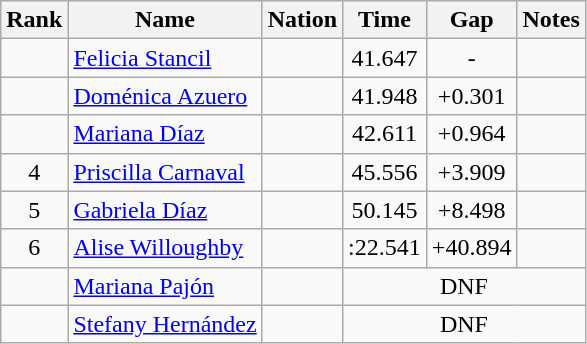<table class="wikitable sortable" style="text-align:center">
<tr>
<th>Rank</th>
<th>Name</th>
<th>Nation</th>
<th>Time</th>
<th>Gap</th>
<th>Notes</th>
</tr>
<tr>
<td></td>
<td align=left><a href='#'>Felicia Stancil</a></td>
<td align=left></td>
<td>41.647</td>
<td>-</td>
<td></td>
</tr>
<tr>
<td></td>
<td align=left><a href='#'>Doménica Azuero</a></td>
<td align=left></td>
<td>41.948</td>
<td>+0.301</td>
<td></td>
</tr>
<tr>
<td></td>
<td align=left><a href='#'>Mariana Díaz</a></td>
<td align=left></td>
<td>42.611</td>
<td>+0.964</td>
<td></td>
</tr>
<tr>
<td>4</td>
<td align=left><a href='#'>Priscilla Carnaval</a></td>
<td align=left></td>
<td>45.556</td>
<td>+3.909</td>
<td></td>
</tr>
<tr>
<td>5</td>
<td align=left><a href='#'>Gabriela Díaz</a></td>
<td align=left></td>
<td>50.145</td>
<td>+8.498</td>
<td></td>
</tr>
<tr>
<td>6</td>
<td align=left><a href='#'>Alise Willoughby</a></td>
<td align=left></td>
<td>:22.541</td>
<td>+40.894</td>
<td></td>
</tr>
<tr>
<td></td>
<td align=left><a href='#'>Mariana Pajón</a></td>
<td align=left></td>
<td colspan=3>DNF</td>
</tr>
<tr>
<td></td>
<td align=left><a href='#'>Stefany Hernández</a></td>
<td align=left></td>
<td colspan=3>DNF</td>
</tr>
</table>
